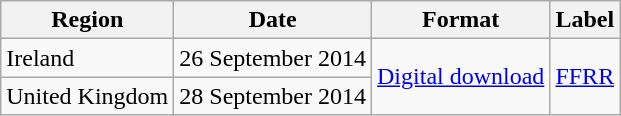<table class=wikitable>
<tr>
<th>Region</th>
<th>Date</th>
<th>Format</th>
<th>Label</th>
</tr>
<tr>
<td>Ireland</td>
<td>26 September 2014</td>
<td rowspan="2"><a href='#'>Digital download</a></td>
<td rowspan="2"><a href='#'>FFRR</a></td>
</tr>
<tr>
<td>United Kingdom</td>
<td>28 September 2014</td>
</tr>
</table>
